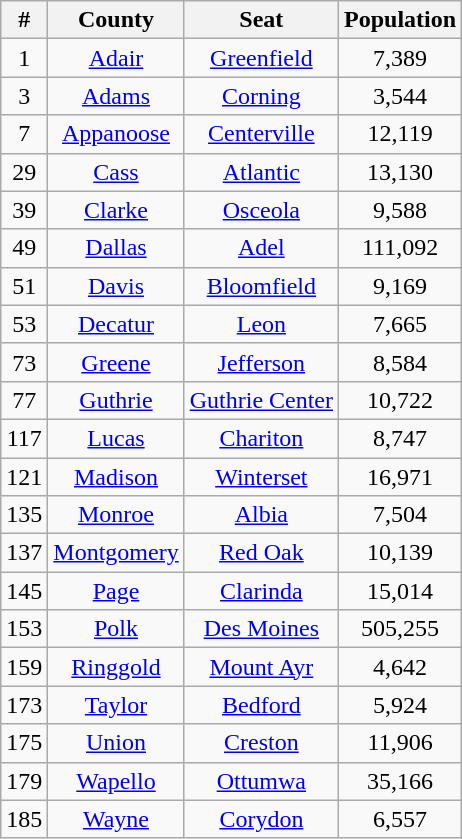<table class="wikitable sortable" style="text-align:center;">
<tr>
<th>#</th>
<th>County</th>
<th>Seat</th>
<th>Population</th>
</tr>
<tr>
<td>1</td>
<td><a href='#'>Adair</a></td>
<td><a href='#'>Greenfield</a></td>
<td>7,389</td>
</tr>
<tr>
<td>3</td>
<td><a href='#'>Adams</a></td>
<td><a href='#'>Corning</a></td>
<td>3,544</td>
</tr>
<tr>
<td>7</td>
<td><a href='#'>Appanoose</a></td>
<td><a href='#'>Centerville</a></td>
<td>12,119</td>
</tr>
<tr>
<td>29</td>
<td><a href='#'>Cass</a></td>
<td><a href='#'>Atlantic</a></td>
<td>13,130</td>
</tr>
<tr>
<td>39</td>
<td><a href='#'>Clarke</a></td>
<td><a href='#'>Osceola</a></td>
<td>9,588</td>
</tr>
<tr>
<td>49</td>
<td><a href='#'>Dallas</a></td>
<td><a href='#'>Adel</a></td>
<td>111,092</td>
</tr>
<tr>
<td>51</td>
<td><a href='#'>Davis</a></td>
<td><a href='#'>Bloomfield</a></td>
<td>9,169</td>
</tr>
<tr>
<td>53</td>
<td><a href='#'>Decatur</a></td>
<td><a href='#'>Leon</a></td>
<td>7,665</td>
</tr>
<tr>
<td>73</td>
<td><a href='#'>Greene</a></td>
<td><a href='#'>Jefferson</a></td>
<td>8,584</td>
</tr>
<tr>
<td>77</td>
<td><a href='#'>Guthrie</a></td>
<td><a href='#'>Guthrie Center</a></td>
<td>10,722</td>
</tr>
<tr>
<td>117</td>
<td><a href='#'>Lucas</a></td>
<td><a href='#'>Chariton</a></td>
<td>8,747</td>
</tr>
<tr>
<td>121</td>
<td><a href='#'>Madison</a></td>
<td><a href='#'>Winterset</a></td>
<td>16,971</td>
</tr>
<tr>
<td>135</td>
<td><a href='#'>Monroe</a></td>
<td><a href='#'>Albia</a></td>
<td>7,504</td>
</tr>
<tr>
<td>137</td>
<td><a href='#'>Montgomery</a></td>
<td><a href='#'>Red Oak</a></td>
<td>10,139</td>
</tr>
<tr>
<td>145</td>
<td><a href='#'>Page</a></td>
<td><a href='#'>Clarinda</a></td>
<td>15,014</td>
</tr>
<tr>
<td>153</td>
<td><a href='#'>Polk</a></td>
<td><a href='#'>Des Moines</a></td>
<td>505,255</td>
</tr>
<tr>
<td>159</td>
<td><a href='#'>Ringgold</a></td>
<td><a href='#'>Mount Ayr</a></td>
<td>4,642</td>
</tr>
<tr>
<td>173</td>
<td><a href='#'>Taylor</a></td>
<td><a href='#'>Bedford</a></td>
<td>5,924</td>
</tr>
<tr>
<td>175</td>
<td><a href='#'>Union</a></td>
<td><a href='#'>Creston</a></td>
<td>11,906</td>
</tr>
<tr>
<td>179</td>
<td><a href='#'>Wapello</a></td>
<td><a href='#'>Ottumwa</a></td>
<td>35,166</td>
</tr>
<tr>
<td>185</td>
<td><a href='#'>Wayne</a></td>
<td><a href='#'>Corydon</a></td>
<td>6,557</td>
</tr>
</table>
